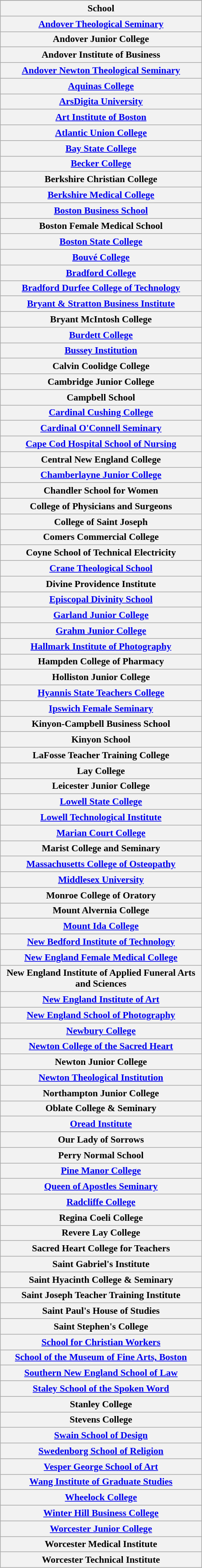<table class="wikitable sortable" style="text-align:left; font-size:90%;">
<tr>
</tr>
<tr>
<th scope="col" style="width:300px;">School</th>
</tr>
<tr>
<th scope="row"><a href='#'>Andover Theological Seminary</a></th>
</tr>
<tr>
<th scope="row">Andover Junior College</th>
</tr>
<tr>
<th scope="row">Andover Institute of Business</th>
</tr>
<tr>
<th scope="row"><a href='#'>Andover Newton Theological Seminary</a></th>
</tr>
<tr>
<th scope="row"><a href='#'>Aquinas College</a></th>
</tr>
<tr>
<th scope="row"><a href='#'>ArsDigita University</a></th>
</tr>
<tr>
<th scope="row"><a href='#'>Art Institute of Boston</a></th>
</tr>
<tr>
<th scope="row"><a href='#'>Atlantic Union College</a></th>
</tr>
<tr>
<th scope="row"><a href='#'>Bay State College</a></th>
</tr>
<tr>
<th scope="row"><a href='#'>Becker College</a></th>
</tr>
<tr>
<th scope="row">Berkshire Christian College</th>
</tr>
<tr>
<th scope="row"><a href='#'>Berkshire Medical College</a></th>
</tr>
<tr>
<th scope="row"><a href='#'>Boston Business School</a></th>
</tr>
<tr>
<th scope="row">Boston Female Medical School</th>
</tr>
<tr>
<th scope="row"><a href='#'>Boston State College</a></th>
</tr>
<tr>
<th scope="row"><a href='#'>Bouvé College</a></th>
</tr>
<tr>
<th scope="row"><a href='#'>Bradford College</a></th>
</tr>
<tr>
<th scope="row"><a href='#'>Bradford Durfee College of Technology</a></th>
</tr>
<tr>
<th scope="row"><a href='#'>Bryant & Stratton Business Institute</a></th>
</tr>
<tr>
<th scope="row">Bryant McIntosh College</th>
</tr>
<tr>
<th scope="row"><a href='#'>Burdett College</a></th>
</tr>
<tr>
<th scope="row"><a href='#'>Bussey Institution</a></th>
</tr>
<tr>
<th scope="row">Calvin Coolidge College</th>
</tr>
<tr>
<th scope="row">Cambridge Junior College</th>
</tr>
<tr>
<th scope="row">Campbell School</th>
</tr>
<tr>
<th scope="row"><a href='#'>Cardinal Cushing College</a></th>
</tr>
<tr>
<th scope="row"><a href='#'>Cardinal O'Connell Seminary</a></th>
</tr>
<tr>
<th scope="row"><a href='#'>Cape Cod Hospital School of Nursing</a></th>
</tr>
<tr>
<th scope="row">Central New England College</th>
</tr>
<tr>
<th scope="row"><a href='#'>Chamberlayne Junior College</a></th>
</tr>
<tr>
<th scope="row">Chandler School for Women</th>
</tr>
<tr>
<th scope="row">College of Physicians and Surgeons</th>
</tr>
<tr>
<th scope="row">College of Saint Joseph</th>
</tr>
<tr>
<th scope="row">Comers Commercial College</th>
</tr>
<tr>
<th scope="row">Coyne School of Technical Electricity</th>
</tr>
<tr>
<th scope="row"><a href='#'>Crane Theological School</a></th>
</tr>
<tr>
<th scope="row">Divine Providence Institute</th>
</tr>
<tr>
<th scope="row"><a href='#'>Episcopal Divinity School</a></th>
</tr>
<tr>
<th scope="row"><a href='#'>Garland Junior College</a></th>
</tr>
<tr>
<th scope="row"><a href='#'>Grahm Junior College</a></th>
</tr>
<tr>
<th scope="row"><a href='#'>Hallmark Institute of Photography</a></th>
</tr>
<tr>
<th scope="row">Hampden College of Pharmacy</th>
</tr>
<tr>
<th scope="row">Holliston Junior College</th>
</tr>
<tr>
<th scope="row"><a href='#'>Hyannis State Teachers College</a></th>
</tr>
<tr>
<th scope="row"><a href='#'>Ipswich Female Seminary</a></th>
</tr>
<tr>
<th scope="row">Kinyon-Campbell Business School</th>
</tr>
<tr>
<th scope="row">Kinyon School</th>
</tr>
<tr>
<th scope="row">LaFosse Teacher Training College</th>
</tr>
<tr>
<th scope="row">Lay College</th>
</tr>
<tr>
<th scope="row">Leicester Junior College</th>
</tr>
<tr>
<th scope="row"><a href='#'>Lowell State College</a></th>
</tr>
<tr>
<th scope="row"><a href='#'>Lowell Technological Institute</a></th>
</tr>
<tr>
<th scope="row"><a href='#'>Marian Court College</a></th>
</tr>
<tr>
<th scope="row">Marist College and Seminary</th>
</tr>
<tr>
<th scope="row"><a href='#'>Massachusetts College of Osteopathy</a></th>
</tr>
<tr>
<th scope="row"><a href='#'>Middlesex University</a></th>
</tr>
<tr>
<th scope="row">Monroe College of Oratory</th>
</tr>
<tr>
<th scope="row">Mount Alvernia College</th>
</tr>
<tr>
<th scope="row"><a href='#'>Mount Ida College</a></th>
</tr>
<tr>
<th scope="row"><a href='#'>New Bedford Institute of Technology</a></th>
</tr>
<tr>
<th scope="row"><a href='#'>New England Female Medical College</a></th>
</tr>
<tr>
<th scope="row">New England Institute of Applied Funeral Arts and Sciences</th>
</tr>
<tr>
<th scope="row"><a href='#'>New England Institute of Art</a></th>
</tr>
<tr>
<th scope="row"><a href='#'>New England School of Photography</a></th>
</tr>
<tr>
<th scope="row"><a href='#'>Newbury College</a></th>
</tr>
<tr>
<th scope="row"><a href='#'>Newton College of the Sacred Heart</a></th>
</tr>
<tr>
<th scope="row">Newton Junior College</th>
</tr>
<tr>
<th scope="row"><a href='#'>Newton Theological Institution</a></th>
</tr>
<tr>
<th scope="row">Northampton Junior College</th>
</tr>
<tr>
<th scope="row">Oblate College & Seminary</th>
</tr>
<tr>
<th scope="row"><a href='#'>Oread Institute</a></th>
</tr>
<tr>
<th scope="row">Our Lady of Sorrows</th>
</tr>
<tr>
<th scope="row">Perry Normal School</th>
</tr>
<tr>
<th scope="row"><a href='#'>Pine Manor College</a></th>
</tr>
<tr>
<th scope="row"><a href='#'>Queen of Apostles Seminary</a></th>
</tr>
<tr>
<th scope="row"><a href='#'>Radcliffe College</a></th>
</tr>
<tr>
<th scope="row">Regina Coeli College</th>
</tr>
<tr>
<th scope="row">Revere Lay College</th>
</tr>
<tr>
<th scope="row">Sacred Heart College for Teachers</th>
</tr>
<tr>
<th scope="row">Saint Gabriel's Institute</th>
</tr>
<tr>
<th scope="row">Saint Hyacinth College & Seminary</th>
</tr>
<tr>
<th scope="row">Saint Joseph Teacher Training Institute</th>
</tr>
<tr>
<th scope="row">Saint Paul's House of Studies</th>
</tr>
<tr>
<th scope="row">Saint Stephen's College</th>
</tr>
<tr>
<th scope="row"><a href='#'>School for Christian Workers</a></th>
</tr>
<tr>
<th><a href='#'>School of the Museum of Fine Arts, Boston</a></th>
</tr>
<tr>
<th scope="row"><a href='#'>Southern New England School of Law</a></th>
</tr>
<tr>
<th scope="row"><a href='#'>Staley School of the Spoken Word</a></th>
</tr>
<tr>
<th scope="row">Stanley College</th>
</tr>
<tr>
<th scope="row">Stevens College</th>
</tr>
<tr>
<th scope="row"><a href='#'>Swain School of Design</a></th>
</tr>
<tr>
<th scope="row"><a href='#'>Swedenborg School of Religion</a></th>
</tr>
<tr>
<th scope="row"><a href='#'>Vesper George School of Art</a></th>
</tr>
<tr>
<th scope="row"><a href='#'>Wang Institute of Graduate Studies</a></th>
</tr>
<tr>
<th scope="row"><a href='#'>Wheelock College</a></th>
</tr>
<tr>
<th scope="row"><a href='#'>Winter Hill Business College</a></th>
</tr>
<tr>
<th scope="row"><a href='#'>Worcester Junior College</a></th>
</tr>
<tr>
<th scope="row">Worcester Medical Institute</th>
</tr>
<tr>
<th scope="row">Worcester Technical Institute</th>
</tr>
</table>
